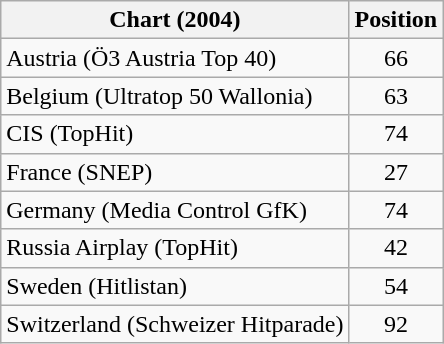<table class="wikitable sortable">
<tr>
<th>Chart (2004)</th>
<th>Position</th>
</tr>
<tr>
<td>Austria (Ö3 Austria Top 40)</td>
<td align="center">66</td>
</tr>
<tr>
<td>Belgium (Ultratop 50 Wallonia)</td>
<td align="center">63</td>
</tr>
<tr>
<td>CIS (TopHit)</td>
<td align="center">74</td>
</tr>
<tr>
<td>France (SNEP)</td>
<td align="center">27</td>
</tr>
<tr>
<td>Germany (Media Control GfK)</td>
<td align="center">74</td>
</tr>
<tr>
<td>Russia Airplay (TopHit)</td>
<td align="center">42</td>
</tr>
<tr>
<td>Sweden (Hitlistan)</td>
<td align="center">54</td>
</tr>
<tr>
<td>Switzerland (Schweizer Hitparade)</td>
<td align="center">92</td>
</tr>
</table>
